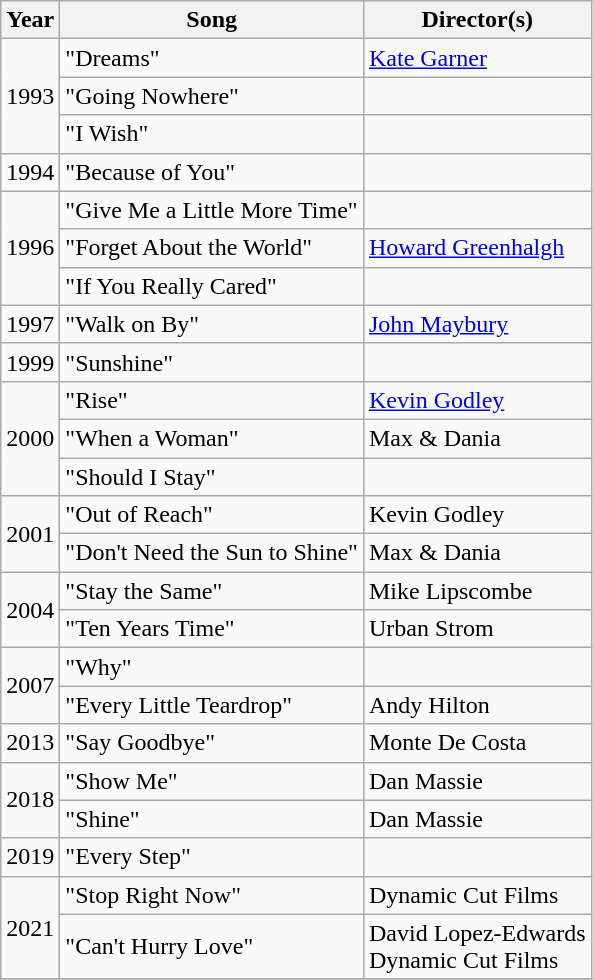<table class="wikitable">
<tr>
<th>Year</th>
<th>Song</th>
<th>Director(s)</th>
</tr>
<tr>
<td rowspan=3>1993</td>
<td>"Dreams"</td>
<td><a href='#'>Kate Garner</a></td>
</tr>
<tr>
<td>"Going Nowhere"</td>
<td></td>
</tr>
<tr>
<td>"I Wish"</td>
<td></td>
</tr>
<tr>
<td>1994</td>
<td>"Because of You"</td>
<td></td>
</tr>
<tr>
<td rowspan=3>1996</td>
<td>"Give Me a Little More Time"</td>
<td></td>
</tr>
<tr>
<td>"Forget About the World"</td>
<td><a href='#'>Howard Greenhalgh</a></td>
</tr>
<tr>
<td>"If You Really Cared"</td>
<td></td>
</tr>
<tr>
<td>1997</td>
<td>"Walk on By"</td>
<td><a href='#'>John Maybury</a></td>
</tr>
<tr>
<td>1999</td>
<td>"Sunshine"</td>
<td></td>
</tr>
<tr>
<td rowspan=3>2000</td>
<td>"Rise"</td>
<td><a href='#'>Kevin Godley</a></td>
</tr>
<tr>
<td>"When a Woman"</td>
<td>Max & Dania</td>
</tr>
<tr>
<td>"Should I Stay"</td>
<td></td>
</tr>
<tr>
<td rowspan=2>2001</td>
<td>"Out of Reach"</td>
<td>Kevin Godley</td>
</tr>
<tr>
<td>"Don't Need the Sun to Shine"</td>
<td>Max & Dania</td>
</tr>
<tr>
<td rowspan="2">2004</td>
<td>"Stay the Same"</td>
<td>Mike Lipscombe</td>
</tr>
<tr>
<td>"Ten Years Time"</td>
<td>Urban Strom</td>
</tr>
<tr>
<td rowspan="2">2007</td>
<td>"Why"</td>
<td></td>
</tr>
<tr>
<td>"Every Little Teardrop"</td>
<td>Andy Hilton</td>
</tr>
<tr>
<td>2013</td>
<td>"Say Goodbye"</td>
<td>Monte De Costa</td>
</tr>
<tr>
<td rowspan="2">2018</td>
<td>"Show Me"</td>
<td>Dan Massie</td>
</tr>
<tr>
<td>"Shine"</td>
<td>Dan Massie</td>
</tr>
<tr>
<td>2019</td>
<td>"Every Step"</td>
<td></td>
</tr>
<tr>
<td rowspan=2>2021</td>
<td>"Stop Right Now"</td>
<td>Dynamic Cut Films</td>
</tr>
<tr>
<td>"Can't Hurry Love"</td>
<td>David Lopez-Edwards<br>Dynamic Cut Films</td>
</tr>
<tr>
</tr>
</table>
